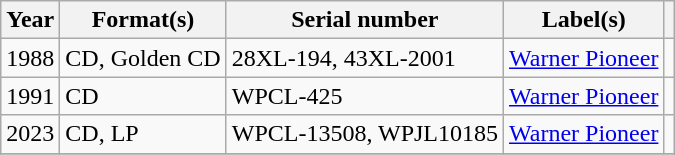<table class="wikitable sortable plainrowheaders">
<tr>
<th scope="col">Year</th>
<th scope="col">Format(s)</th>
<th scope="col">Serial number</th>
<th scope="col">Label(s)</th>
<th scope="col"></th>
</tr>
<tr>
<td>1988</td>
<td>CD, Golden CD</td>
<td>28XL-194, 43XL-2001</td>
<td><a href='#'>Warner Pioneer</a></td>
<td></td>
</tr>
<tr>
<td>1991</td>
<td>CD</td>
<td>WPCL-425</td>
<td><a href='#'>Warner Pioneer</a></td>
<td></td>
</tr>
<tr>
<td>2023</td>
<td>CD, LP</td>
<td>WPCL-13508, WPJL10185</td>
<td><a href='#'>Warner Pioneer</a></td>
<td></td>
</tr>
<tr>
</tr>
</table>
